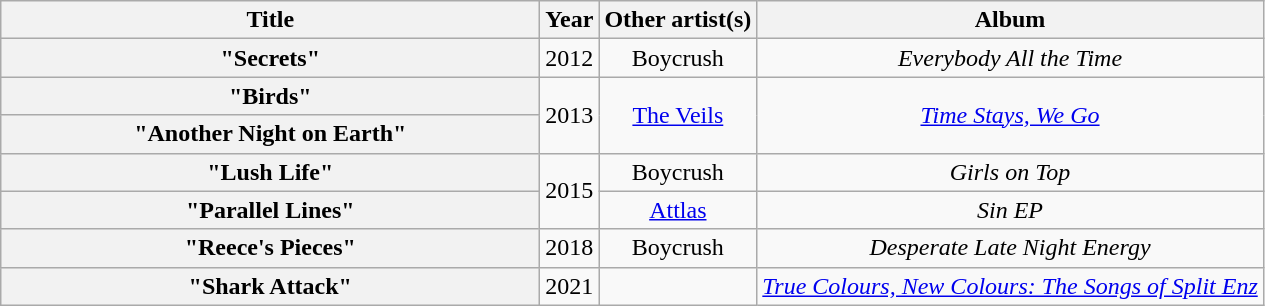<table class="wikitable plainrowheaders" style="text-align:center;">
<tr>
<th scope="col" style="width:22em;">Title</th>
<th scope="col">Year</th>
<th scope="col">Other artist(s)</th>
<th scope="col">Album</th>
</tr>
<tr>
<th scope="row">"Secrets"</th>
<td>2012</td>
<td>Boycrush</td>
<td><em>Everybody All the Time</em></td>
</tr>
<tr>
<th scope="row">"Birds"</th>
<td rowspan="2">2013</td>
<td rowspan="2"><a href='#'>The Veils</a></td>
<td rowspan="2"><em><a href='#'>Time Stays, We Go</a></em></td>
</tr>
<tr>
<th scope="row">"Another Night on Earth"</th>
</tr>
<tr>
<th scope="row">"Lush Life"</th>
<td rowspan="2">2015</td>
<td>Boycrush</td>
<td><em>Girls on Top</em></td>
</tr>
<tr>
<th scope="row">"Parallel Lines"</th>
<td><a href='#'>Attlas</a></td>
<td><em>Sin EP</em></td>
</tr>
<tr>
<th scope="row">"Reece's Pieces"</th>
<td>2018</td>
<td>Boycrush</td>
<td><em>Desperate Late Night Energy</em></td>
</tr>
<tr>
<th scope="row">"Shark Attack"</th>
<td>2021</td>
<td></td>
<td><em><a href='#'>True Colours, New Colours: The Songs of Split Enz</a></em></td>
</tr>
</table>
